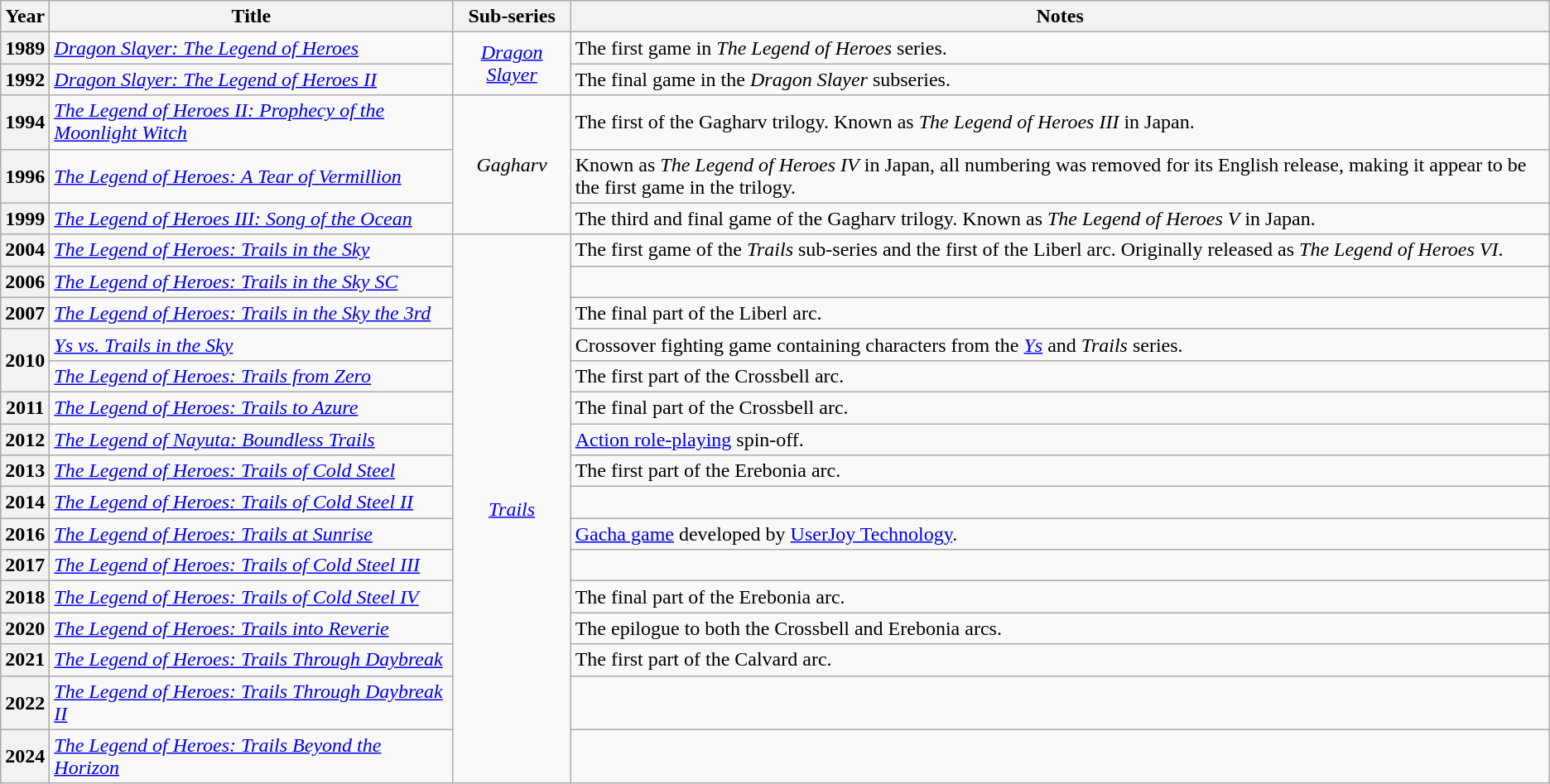<table class="wikitable">
<tr>
<th>Year</th>
<th>Title</th>
<th>Sub-series</th>
<th>Notes</th>
</tr>
<tr>
<th>1989</th>
<td><em><a href='#'>Dragon Slayer: The Legend of Heroes</a></em></td>
<td rowspan="2" align="center"><em><a href='#'>Dragon Slayer</a></em></td>
<td>The first game in <em>The Legend of Heroes</em> series.</td>
</tr>
<tr>
<th>1992</th>
<td><em><a href='#'>Dragon Slayer: The Legend of Heroes II</a></em></td>
<td>The final game in the <em>Dragon Slayer</em> subseries.</td>
</tr>
<tr>
<th>1994</th>
<td><em><a href='#'>The Legend of Heroes II: Prophecy of the Moonlight Witch</a></em></td>
<td rowspan="3" align="center"><em>Gagharv</em></td>
<td>The first of the Gagharv trilogy. Known as <em>The Legend of Heroes III</em> in Japan.</td>
</tr>
<tr>
<th>1996</th>
<td><em><a href='#'>The Legend of Heroes: A Tear of Vermillion</a></em></td>
<td>Known as <em>The Legend of Heroes IV</em> in Japan, all numbering was removed for its English release, making it appear to be the first game in the trilogy.</td>
</tr>
<tr>
<th>1999</th>
<td><em><a href='#'>The Legend of Heroes III: Song of the Ocean</a></em></td>
<td>The third and final game of the Gagharv trilogy. Known as <em>The Legend of Heroes V</em> in Japan.</td>
</tr>
<tr>
<th>2004</th>
<td><em><a href='#'>The Legend of Heroes: Trails in the Sky</a></em></td>
<td rowspan="16" align="center"><em><a href='#'>Trails</a></em></td>
<td>The first game of the <em>Trails</em> sub-series and the first of the Liberl arc. Originally released as <em>The Legend of Heroes VI</em>.</td>
</tr>
<tr>
<th>2006</th>
<td><em><a href='#'>The Legend of Heroes: Trails in the Sky SC</a></em></td>
<td></td>
</tr>
<tr>
<th>2007</th>
<td><em><a href='#'>The Legend of Heroes: Trails in the Sky the 3rd</a></em></td>
<td>The final part of the Liberl arc.</td>
</tr>
<tr>
<th rowspan = 2>2010</th>
<td><em><a href='#'>Ys vs. Trails in the Sky</a></em></td>
<td>Crossover fighting game containing characters from the <em><a href='#'>Ys</a></em> and <em>Trails</em> series.</td>
</tr>
<tr>
<td><em><a href='#'>The Legend of Heroes: Trails from Zero</a></em></td>
<td>The first part of the Crossbell arc.</td>
</tr>
<tr>
<th>2011</th>
<td><em><a href='#'>The Legend of Heroes: Trails to Azure</a></em></td>
<td>The final part of the Crossbell arc.</td>
</tr>
<tr>
<th>2012</th>
<td><em><a href='#'>The Legend of Nayuta: Boundless Trails</a></em></td>
<td><a href='#'>Action role-playing</a> spin-off.</td>
</tr>
<tr>
<th>2013</th>
<td><em><a href='#'>The Legend of Heroes: Trails of Cold Steel</a></em></td>
<td>The first part of the Erebonia arc.</td>
</tr>
<tr>
<th>2014</th>
<td><em><a href='#'>The Legend of Heroes: Trails of Cold Steel II</a></em></td>
<td></td>
</tr>
<tr>
<th>2016</th>
<td><em><a href='#'>The Legend of Heroes: Trails at Sunrise</a></em></td>
<td><a href='#'>Gacha game</a> developed by <a href='#'>UserJoy Technology</a>.</td>
</tr>
<tr>
<th>2017</th>
<td><em><a href='#'>The Legend of Heroes: Trails of Cold Steel III</a></em></td>
<td></td>
</tr>
<tr>
<th>2018</th>
<td><em><a href='#'>The Legend of Heroes: Trails of Cold Steel IV</a></em></td>
<td>The final part of the Erebonia arc.</td>
</tr>
<tr>
<th>2020</th>
<td><em><a href='#'>The Legend of Heroes: Trails into Reverie</a></em></td>
<td>The epilogue to both the Crossbell and Erebonia arcs.</td>
</tr>
<tr>
<th>2021</th>
<td><em><a href='#'>The Legend of Heroes: Trails Through Daybreak</a></em></td>
<td>The first part of the Calvard arc.</td>
</tr>
<tr>
<th>2022</th>
<td><em><a href='#'>The Legend of Heroes: Trails Through Daybreak II</a></em></td>
<td></td>
</tr>
<tr>
<th>2024</th>
<td><em><a href='#'>The Legend of Heroes: Trails Beyond the Horizon</a></em></td>
<td></td>
</tr>
</table>
